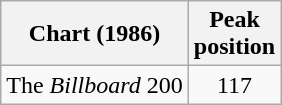<table class="wikitable">
<tr>
<th>Chart (1986)</th>
<th>Peak<br>position</th>
</tr>
<tr>
<td>The <em>Billboard</em> 200</td>
<td align="center">117</td>
</tr>
</table>
